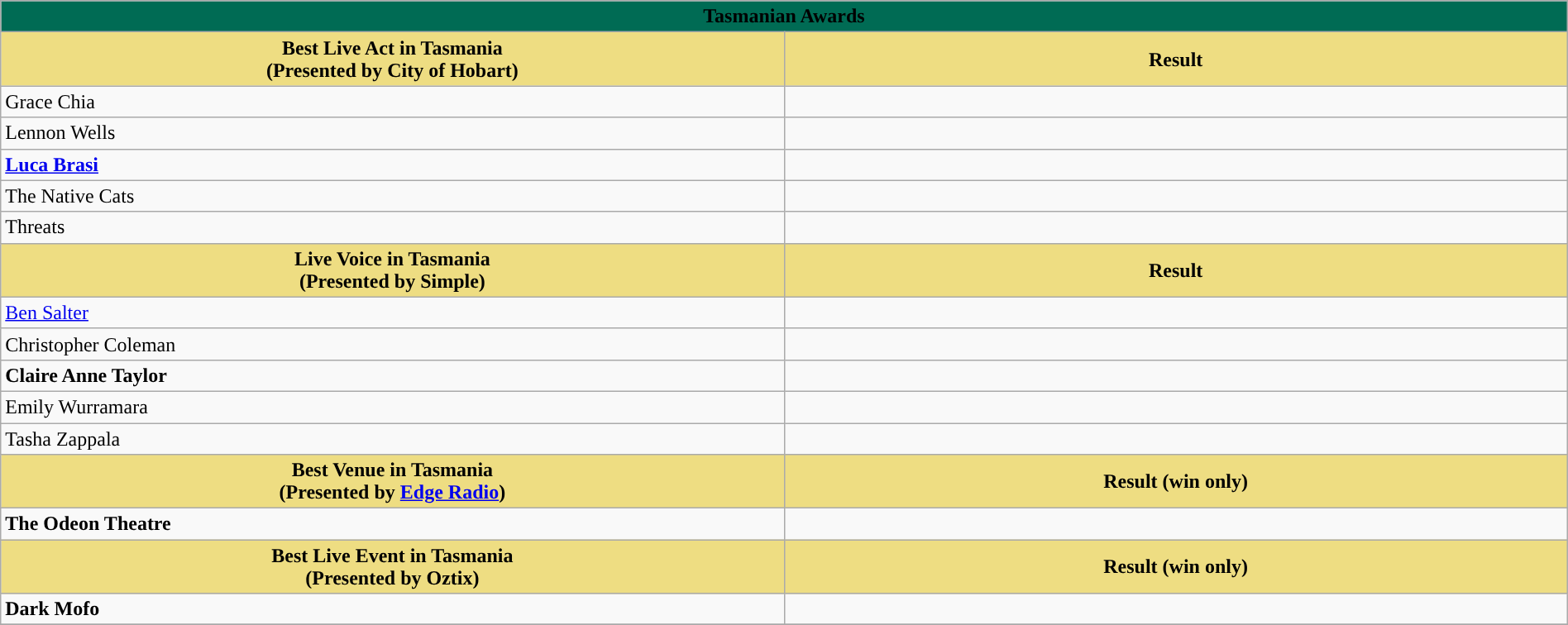<table class="wikitable" width=100%>
<tr>
<th colspan="2" ! style="width:15%;background:#006b54">Tasmanian Awards</th>
</tr>
<tr>
<th style="width:10%;background:#EEDD82;">Best Live Act in Tasmania <br> (Presented by City of Hobart)</th>
<th style="width:10%;background:#EEDD82;">Result</th>
</tr>
<tr>
<td>Grace Chia</td>
<td></td>
</tr>
<tr>
<td>Lennon Wells</td>
<td></td>
</tr>
<tr>
<td><strong><a href='#'>Luca Brasi</a></strong></td>
<td></td>
</tr>
<tr>
<td>The Native Cats</td>
<td></td>
</tr>
<tr>
<td>Threats</td>
<td></td>
</tr>
<tr>
<th style="width:10%;background:#EEDD82;">Live Voice in Tasmania <br> (Presented by Simple)</th>
<th style="width:10%;background:#EEDD82;">Result</th>
</tr>
<tr>
<td><a href='#'>Ben Salter</a></td>
<td></td>
</tr>
<tr>
<td>Christopher Coleman</td>
<td></td>
</tr>
<tr>
<td><strong>Claire Anne Taylor</strong></td>
<td></td>
</tr>
<tr>
<td>Emily Wurramara</td>
<td></td>
</tr>
<tr>
<td>Tasha Zappala</td>
<td></td>
</tr>
<tr>
<th style="width:10%;background:#EEDD82;">Best Venue in Tasmania <br> (Presented by <a href='#'>Edge Radio</a>)</th>
<th style="width:10%;background:#EEDD82;">Result (win only)</th>
</tr>
<tr>
<td><strong>The Odeon Theatre</strong></td>
<td></td>
</tr>
<tr>
<th style="width:10%;background:#EEDD82;">Best Live Event in Tasmania <br> (Presented by Oztix)</th>
<th style="width:10%;background:#EEDD82;">Result (win only)</th>
</tr>
<tr>
<td><strong>Dark Mofo</strong></td>
<td></td>
</tr>
<tr>
</tr>
</table>
